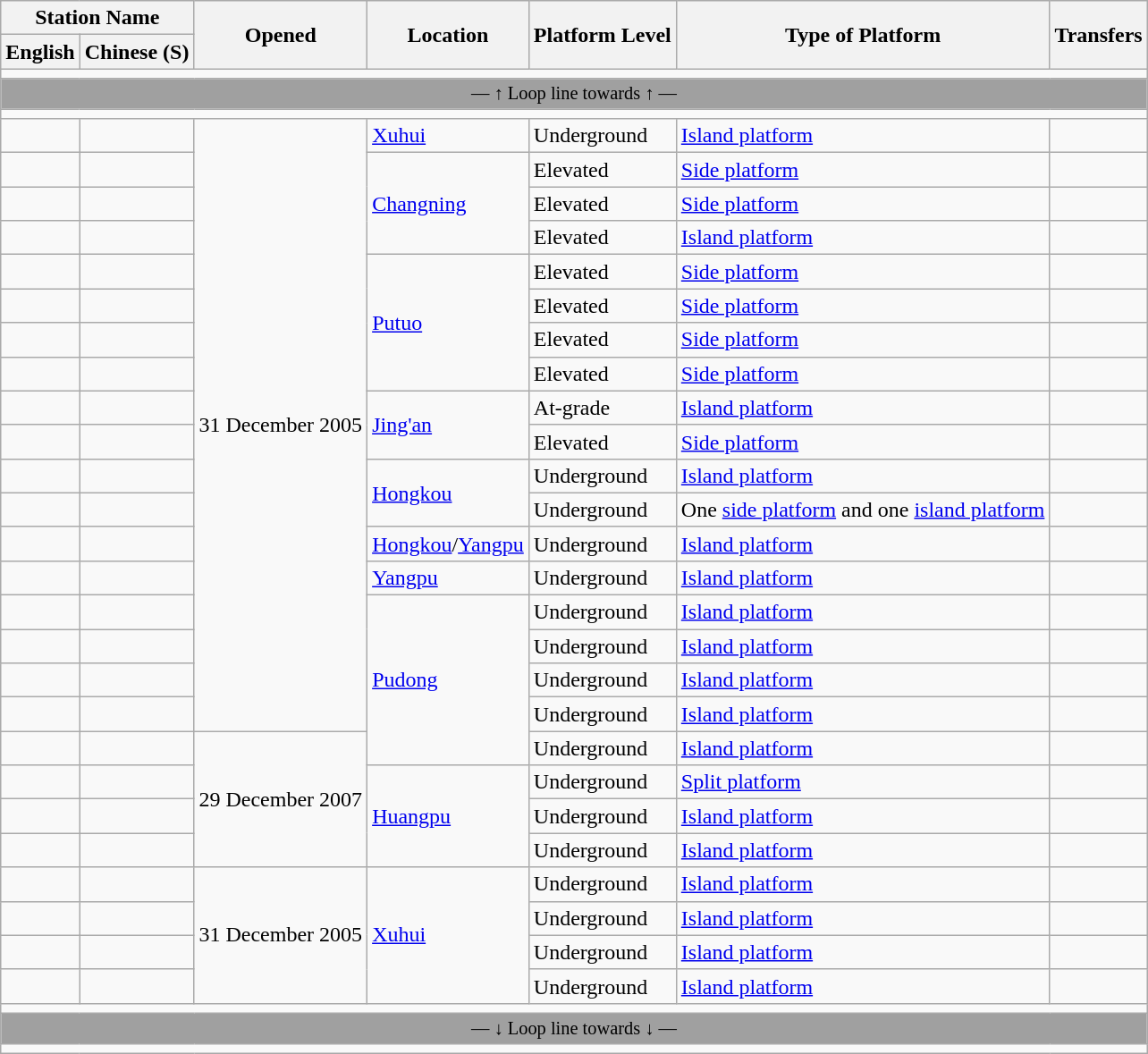<table class=wikitable>
<tr>
<th colspan=2 style="text-align:center;">Station Name</th>
<th rowspan=2>Opened</th>
<th rowspan=2 style="text-align:center;">Location</th>
<th rowspan=2>Platform Level</th>
<th rowspan=2>Type of Platform</th>
<th rowspan=2 style="text-align:center;">Transfers</th>
</tr>
<tr>
<th>English</th>
<th>Chinese (S)</th>
</tr>
<tr style=background:#>
<td colspan=7></td>
</tr>
<tr>
<td colspan=7 bgcolor=#A0A0A0 align=center style=font-size:85%>— ↑ Loop line towards  ↑ —</td>
</tr>
<tr style=background:#>
<td colspan=7></td>
</tr>
<tr>
<td></td>
<td><span></span></td>
<td rowspan=18>31 December 2005</td>
<td><a href='#'>Xuhui</a></td>
<td>Underground</td>
<td><a href='#'>Island platform</a></td>
<td></td>
</tr>
<tr>
<td></td>
<td><span></span></td>
<td rowspan=3><a href='#'>Changning</a></td>
<td>Elevated</td>
<td><a href='#'>Side platform</a></td>
<td></td>
</tr>
<tr>
<td></td>
<td><span></span></td>
<td>Elevated</td>
<td><a href='#'>Side platform</a></td>
<td></td>
</tr>
<tr>
<td></td>
<td><span></span></td>
<td>Elevated</td>
<td><a href='#'>Island platform</a></td>
<td></td>
</tr>
<tr>
<td></td>
<td><span></span></td>
<td rowspan=4><a href='#'>Putuo</a></td>
<td>Elevated</td>
<td><a href='#'>Side platform</a></td>
<td></td>
</tr>
<tr>
<td></td>
<td><span></span></td>
<td>Elevated</td>
<td><a href='#'>Side platform</a></td>
<td> </td>
</tr>
<tr>
<td></td>
<td><span></span></td>
<td>Elevated</td>
<td><a href='#'>Side platform</a></td>
<td></td>
</tr>
<tr>
<td></td>
<td><span></span></td>
<td>Elevated</td>
<td><a href='#'>Side platform</a></td>
<td></td>
</tr>
<tr>
<td></td>
<td><span></span></td>
<td rowspan=2><a href='#'>Jing'an</a></td>
<td>At-grade</td>
<td><a href='#'>Island platform</a></td>
<td><br></td>
</tr>
<tr>
<td></td>
<td><span></span></td>
<td>Elevated</td>
<td><a href='#'>Side platform</a></td>
<td></td>
</tr>
<tr>
<td></td>
<td><span></span></td>
<td rowspan=2><a href='#'>Hongkou</a></td>
<td>Underground</td>
<td><a href='#'>Island platform</a></td>
<td></td>
</tr>
<tr>
<td></td>
<td><span></span></td>
<td>Underground</td>
<td>One <a href='#'>side platform</a> and one <a href='#'>island platform</a></td>
<td></td>
</tr>
<tr>
<td></td>
<td><span></span></td>
<td><a href='#'>Hongkou</a>/<a href='#'>Yangpu</a></td>
<td>Underground</td>
<td><a href='#'>Island platform</a></td>
<td></td>
</tr>
<tr>
<td></td>
<td><span></span></td>
<td><a href='#'>Yangpu</a></td>
<td>Underground</td>
<td><a href='#'>Island platform</a></td>
<td></td>
</tr>
<tr>
<td></td>
<td><span></span></td>
<td rowspan=5><a href='#'>Pudong</a></td>
<td>Underground</td>
<td><a href='#'>Island platform</a></td>
<td></td>
</tr>
<tr>
<td></td>
<td><span></span></td>
<td>Underground</td>
<td><a href='#'>Island platform</a></td>
<td></td>
</tr>
<tr>
<td></td>
<td><span></span></td>
<td>Underground</td>
<td><a href='#'>Island platform</a></td>
<td></td>
</tr>
<tr>
<td></td>
<td><span></span></td>
<td>Underground</td>
<td><a href='#'>Island platform</a></td>
<td></td>
</tr>
<tr>
<td></td>
<td><span></span></td>
<td rowspan=4>29 December 2007</td>
<td>Underground</td>
<td><a href='#'>Island platform</a></td>
<td></td>
</tr>
<tr>
<td></td>
<td><span></span></td>
<td rowspan=3><a href='#'>Huangpu</a></td>
<td>Underground</td>
<td><a href='#'>Split platform</a></td>
<td></td>
</tr>
<tr>
<td></td>
<td><span></span></td>
<td>Underground</td>
<td><a href='#'>Island platform</a></td>
<td></td>
</tr>
<tr>
<td></td>
<td><span></span></td>
<td>Underground</td>
<td><a href='#'>Island platform</a></td>
<td></td>
</tr>
<tr>
<td></td>
<td><span></span></td>
<td rowspan=4>31 December 2005</td>
<td rowspan=4><a href='#'>Xuhui</a></td>
<td>Underground</td>
<td><a href='#'>Island platform</a></td>
<td></td>
</tr>
<tr>
<td></td>
<td><span></span></td>
<td>Underground</td>
<td><a href='#'>Island platform</a></td>
<td></td>
</tr>
<tr>
<td></td>
<td><span></span></td>
<td>Underground</td>
<td><a href='#'>Island platform</a></td>
<td></td>
</tr>
<tr>
<td></td>
<td><span></span></td>
<td>Underground</td>
<td><a href='#'>Island platform</a></td>
<td></td>
</tr>
<tr style=background:#>
<td colspan=7></td>
</tr>
<tr>
<td colspan=7 bgcolor=#A0A0A0 align=center style=font-size:85%>— ↓ Loop line towards  ↓ —</td>
</tr>
<tr style=background:#>
<td colspan=7></td>
</tr>
</table>
